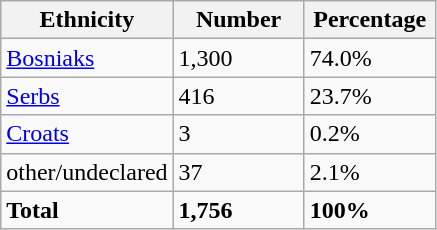<table class="wikitable">
<tr>
<th width="100px">Ethnicity</th>
<th width="80px">Number</th>
<th width="80px">Percentage</th>
</tr>
<tr>
<td><a href='#'>Bosniaks</a></td>
<td>1,300</td>
<td>74.0%</td>
</tr>
<tr>
<td><a href='#'>Serbs</a></td>
<td>416</td>
<td>23.7%</td>
</tr>
<tr>
<td><a href='#'>Croats</a></td>
<td>3</td>
<td>0.2%</td>
</tr>
<tr>
<td>other/undeclared</td>
<td>37</td>
<td>2.1%</td>
</tr>
<tr>
<td><strong>Total</strong></td>
<td><strong>1,756</strong></td>
<td><strong>100%</strong></td>
</tr>
</table>
